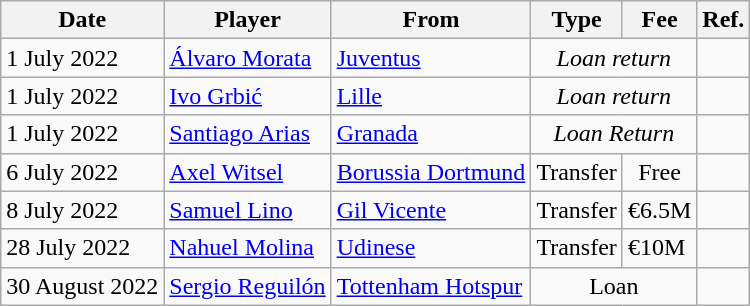<table class="wikitable">
<tr>
<th>Date</th>
<th>Player</th>
<th>From</th>
<th>Type</th>
<th>Fee</th>
<th>Ref.</th>
</tr>
<tr>
<td>1 July 2022</td>
<td> <a href='#'>Álvaro Morata</a></td>
<td> <a href='#'>Juventus</a></td>
<td align=center colspan=2><em>Loan return</em></td>
<td align=center></td>
</tr>
<tr>
<td>1 July 2022</td>
<td> <a href='#'>Ivo Grbić</a></td>
<td> <a href='#'>Lille</a></td>
<td align=center colspan=2><em>Loan return</em></td>
<td align=center></td>
</tr>
<tr>
<td>1 July 2022</td>
<td> <a href='#'>Santiago Arias</a></td>
<td> <a href='#'>Granada</a></td>
<td colspan=2 align=center><em>Loan Return</em></td>
<td align=center></td>
</tr>
<tr>
<td>6 July 2022</td>
<td> <a href='#'>Axel Witsel</a></td>
<td> <a href='#'>Borussia Dortmund</a></td>
<td align=center>Transfer</td>
<td align=center>Free</td>
<td></td>
</tr>
<tr>
<td>8 July 2022</td>
<td> <a href='#'>Samuel Lino</a></td>
<td> <a href='#'>Gil Vicente</a></td>
<td>Transfer</td>
<td>€6.5M</td>
<td></td>
</tr>
<tr>
<td>28 July 2022</td>
<td> <a href='#'>Nahuel Molina</a></td>
<td> <a href='#'>Udinese</a></td>
<td>Transfer</td>
<td>€10M</td>
<td></td>
</tr>
<tr>
<td>30 August 2022</td>
<td> <a href='#'>Sergio Reguilón</a></td>
<td> <a href='#'>Tottenham Hotspur</a></td>
<td colspan=2 align=center>Loan</td>
<td align=center></td>
</tr>
</table>
